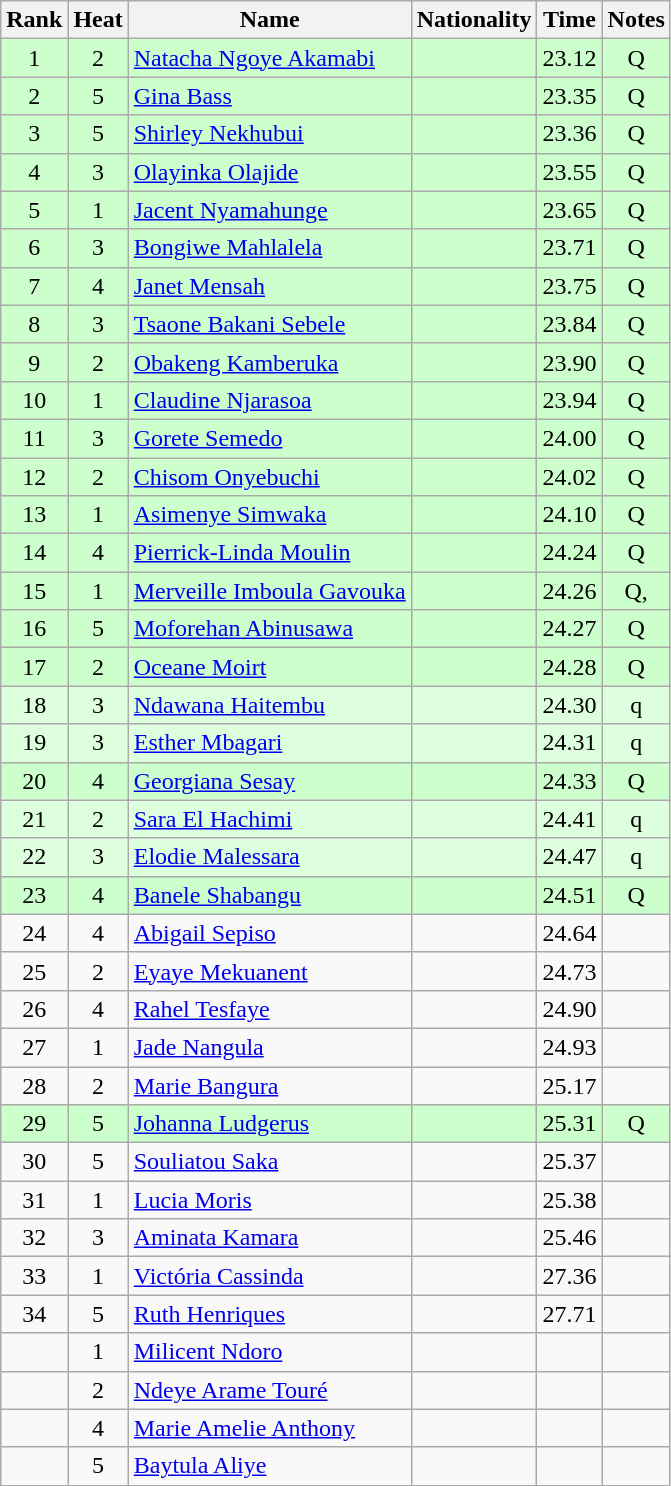<table class="wikitable sortable" style="text-align:center">
<tr>
<th>Rank</th>
<th>Heat</th>
<th>Name</th>
<th>Nationality</th>
<th>Time</th>
<th>Notes</th>
</tr>
<tr bgcolor=ccffcc>
<td>1</td>
<td>2</td>
<td align=left><a href='#'>Natacha Ngoye Akamabi</a></td>
<td align=left></td>
<td>23.12</td>
<td>Q</td>
</tr>
<tr bgcolor=ccffcc>
<td>2</td>
<td>5</td>
<td align=left><a href='#'>Gina Bass</a></td>
<td align=left></td>
<td>23.35</td>
<td>Q</td>
</tr>
<tr bgcolor=ccffcc>
<td>3</td>
<td>5</td>
<td align=left><a href='#'>Shirley Nekhubui</a></td>
<td align=left></td>
<td>23.36</td>
<td>Q</td>
</tr>
<tr bgcolor=ccffcc>
<td>4</td>
<td>3</td>
<td align=left><a href='#'>Olayinka Olajide</a></td>
<td align=left></td>
<td>23.55</td>
<td>Q</td>
</tr>
<tr bgcolor=ccffcc>
<td>5</td>
<td>1</td>
<td align=left><a href='#'>Jacent Nyamahunge</a></td>
<td align=left></td>
<td>23.65</td>
<td>Q</td>
</tr>
<tr bgcolor=ccffcc>
<td>6</td>
<td>3</td>
<td align=left><a href='#'>Bongiwe Mahlalela</a></td>
<td align=left></td>
<td>23.71</td>
<td>Q</td>
</tr>
<tr bgcolor=ccffcc>
<td>7</td>
<td>4</td>
<td align=left><a href='#'>Janet Mensah</a></td>
<td align=left></td>
<td>23.75</td>
<td>Q</td>
</tr>
<tr bgcolor=ccffcc>
<td>8</td>
<td>3</td>
<td align=left><a href='#'>Tsaone Bakani Sebele</a></td>
<td align=left></td>
<td>23.84</td>
<td>Q</td>
</tr>
<tr bgcolor=ccffcc>
<td>9</td>
<td>2</td>
<td align=left><a href='#'>Obakeng Kamberuka</a></td>
<td align=left></td>
<td>23.90</td>
<td>Q</td>
</tr>
<tr bgcolor=ccffcc>
<td>10</td>
<td>1</td>
<td align=left><a href='#'>Claudine Njarasoa</a></td>
<td align=left></td>
<td>23.94</td>
<td>Q</td>
</tr>
<tr bgcolor=ccffcc>
<td>11</td>
<td>3</td>
<td align=left><a href='#'>Gorete Semedo</a></td>
<td align=left></td>
<td>24.00</td>
<td>Q</td>
</tr>
<tr bgcolor=ccffcc>
<td>12</td>
<td>2</td>
<td align=left><a href='#'>Chisom Onyebuchi</a></td>
<td align=left></td>
<td>24.02</td>
<td>Q</td>
</tr>
<tr bgcolor=ccffcc>
<td>13</td>
<td>1</td>
<td align=left><a href='#'>Asimenye Simwaka</a></td>
<td align=left></td>
<td>24.10</td>
<td>Q</td>
</tr>
<tr bgcolor=ccffcc>
<td>14</td>
<td>4</td>
<td align=left><a href='#'>Pierrick-Linda Moulin</a></td>
<td align=left></td>
<td>24.24</td>
<td>Q</td>
</tr>
<tr bgcolor=ccffcc>
<td>15</td>
<td>1</td>
<td align=left><a href='#'>Merveille Imboula Gavouka</a></td>
<td align=left></td>
<td>24.26</td>
<td>Q, </td>
</tr>
<tr bgcolor=ccffcc>
<td>16</td>
<td>5</td>
<td align=left><a href='#'>Moforehan Abinusawa</a></td>
<td align=left></td>
<td>24.27</td>
<td>Q</td>
</tr>
<tr bgcolor=ccffcc>
<td>17</td>
<td>2</td>
<td align=left><a href='#'>Oceane Moirt</a></td>
<td align=left></td>
<td>24.28</td>
<td>Q</td>
</tr>
<tr bgcolor=ddffdd>
<td>18</td>
<td>3</td>
<td align=left><a href='#'>Ndawana Haitembu</a></td>
<td align=left></td>
<td>24.30</td>
<td>q</td>
</tr>
<tr bgcolor=ddffdd>
<td>19</td>
<td>3</td>
<td align=left><a href='#'>Esther Mbagari</a></td>
<td align=left></td>
<td>24.31</td>
<td>q</td>
</tr>
<tr bgcolor=ccffcc>
<td>20</td>
<td>4</td>
<td align=left><a href='#'>Georgiana Sesay</a></td>
<td align=left></td>
<td>24.33</td>
<td>Q</td>
</tr>
<tr bgcolor=ddffdd>
<td>21</td>
<td>2</td>
<td align=left><a href='#'>Sara El Hachimi</a></td>
<td align=left></td>
<td>24.41</td>
<td>q</td>
</tr>
<tr bgcolor=ddffdd>
<td>22</td>
<td>3</td>
<td align=left><a href='#'>Elodie Malessara</a></td>
<td align=left></td>
<td>24.47</td>
<td>q</td>
</tr>
<tr bgcolor=ccffcc>
<td>23</td>
<td>4</td>
<td align=left><a href='#'>Banele Shabangu</a></td>
<td align=left></td>
<td>24.51</td>
<td>Q</td>
</tr>
<tr>
<td>24</td>
<td>4</td>
<td align=left><a href='#'>Abigail Sepiso</a></td>
<td align=left></td>
<td>24.64</td>
<td></td>
</tr>
<tr>
<td>25</td>
<td>2</td>
<td align=left><a href='#'>Eyaye Mekuanent</a></td>
<td align=left></td>
<td>24.73</td>
<td></td>
</tr>
<tr>
<td>26</td>
<td>4</td>
<td align=left><a href='#'>Rahel Tesfaye</a></td>
<td align=left></td>
<td>24.90</td>
<td></td>
</tr>
<tr>
<td>27</td>
<td>1</td>
<td align=left><a href='#'>Jade Nangula</a></td>
<td align=left></td>
<td>24.93</td>
<td></td>
</tr>
<tr>
<td>28</td>
<td>2</td>
<td align=left><a href='#'>Marie Bangura</a></td>
<td align=left></td>
<td>25.17</td>
<td></td>
</tr>
<tr bgcolor=ccffcc>
<td>29</td>
<td>5</td>
<td align=left><a href='#'>Johanna Ludgerus</a></td>
<td align=left></td>
<td>25.31</td>
<td>Q</td>
</tr>
<tr>
<td>30</td>
<td>5</td>
<td align=left><a href='#'>Souliatou Saka</a></td>
<td align=left></td>
<td>25.37</td>
<td></td>
</tr>
<tr>
<td>31</td>
<td>1</td>
<td align=left><a href='#'>Lucia Moris</a></td>
<td align=left></td>
<td>25.38</td>
<td></td>
</tr>
<tr>
<td>32</td>
<td>3</td>
<td align=left><a href='#'>Aminata Kamara</a></td>
<td align=left></td>
<td>25.46</td>
<td></td>
</tr>
<tr>
<td>33</td>
<td>1</td>
<td align=left><a href='#'>Victória Cassinda</a></td>
<td align=left></td>
<td>27.36</td>
<td></td>
</tr>
<tr>
<td>34</td>
<td>5</td>
<td align=left><a href='#'>Ruth Henriques</a></td>
<td align=left></td>
<td>27.71</td>
<td></td>
</tr>
<tr>
<td></td>
<td>1</td>
<td align=left><a href='#'>Milicent Ndoro</a></td>
<td align=left></td>
<td></td>
<td></td>
</tr>
<tr>
<td></td>
<td>2</td>
<td align=left><a href='#'>Ndeye Arame Touré</a></td>
<td align=left></td>
<td></td>
<td></td>
</tr>
<tr>
<td></td>
<td>4</td>
<td align=left><a href='#'>Marie Amelie Anthony</a></td>
<td align=left></td>
<td></td>
<td></td>
</tr>
<tr>
<td></td>
<td>5</td>
<td align=left><a href='#'>Baytula Aliye</a></td>
<td align=left></td>
<td></td>
<td></td>
</tr>
</table>
